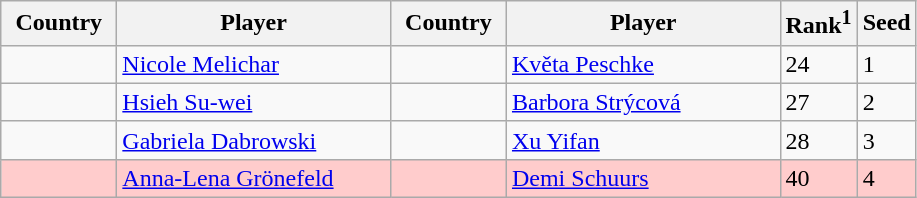<table class="sortable wikitable">
<tr>
<th width="70">Country</th>
<th width="175">Player</th>
<th width="70">Country</th>
<th width="175">Player</th>
<th>Rank<sup>1</sup></th>
<th>Seed</th>
</tr>
<tr>
<td></td>
<td><a href='#'>Nicole Melichar</a></td>
<td></td>
<td><a href='#'>Květa Peschke</a></td>
<td>24</td>
<td>1</td>
</tr>
<tr>
<td></td>
<td><a href='#'>Hsieh Su-wei</a></td>
<td></td>
<td><a href='#'>Barbora Strýcová</a></td>
<td>27</td>
<td>2</td>
</tr>
<tr>
<td></td>
<td><a href='#'>Gabriela Dabrowski</a></td>
<td></td>
<td><a href='#'>Xu Yifan</a></td>
<td>28</td>
<td>3</td>
</tr>
<tr style="background:#fcc;">
<td></td>
<td><a href='#'>Anna-Lena Grönefeld</a></td>
<td></td>
<td><a href='#'>Demi Schuurs</a></td>
<td>40</td>
<td>4</td>
</tr>
</table>
